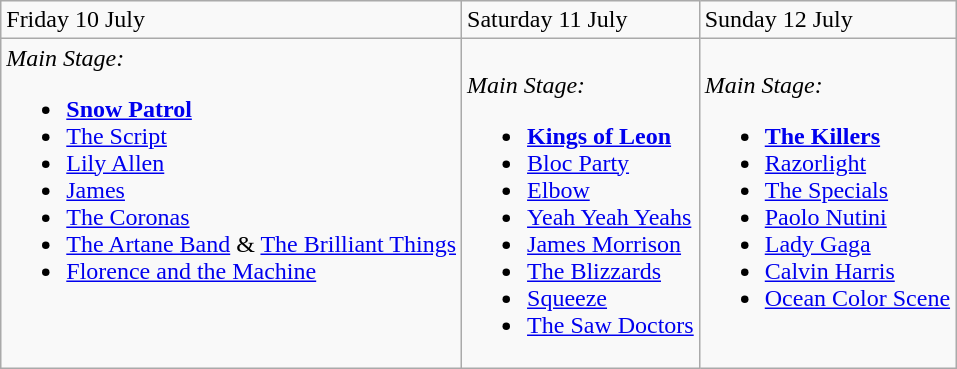<table class="wikitable">
<tr>
<td>Friday 10 July</td>
<td>Saturday 11 July</td>
<td>Sunday 12 July</td>
</tr>
<tr valign="top">
<td><em>Main Stage:</em><br><ul><li><strong><a href='#'>Snow Patrol</a></strong></li><li><a href='#'>The Script</a></li><li><a href='#'>Lily Allen</a></li><li><a href='#'>James</a></li><li><a href='#'>The Coronas</a></li><li><a href='#'>The Artane Band</a> & <a href='#'>The Brilliant Things</a></li><li><a href='#'>Florence and the Machine</a></li></ul></td>
<td><br><em>Main Stage:</em><ul><li><strong><a href='#'>Kings of Leon</a></strong></li><li><a href='#'>Bloc Party</a></li><li><a href='#'>Elbow</a></li><li><a href='#'>Yeah Yeah Yeahs</a></li><li><a href='#'>James Morrison</a></li><li><a href='#'>The Blizzards</a></li><li><a href='#'>Squeeze</a></li><li><a href='#'>The Saw Doctors</a></li></ul></td>
<td><br><em>Main Stage:</em><ul><li><strong><a href='#'>The Killers</a></strong></li><li><a href='#'>Razorlight</a></li><li><a href='#'>The Specials</a></li><li><a href='#'>Paolo Nutini</a></li><li><a href='#'>Lady Gaga</a></li><li><a href='#'>Calvin Harris</a></li><li><a href='#'>Ocean Color Scene</a></li></ul></td>
</tr>
</table>
